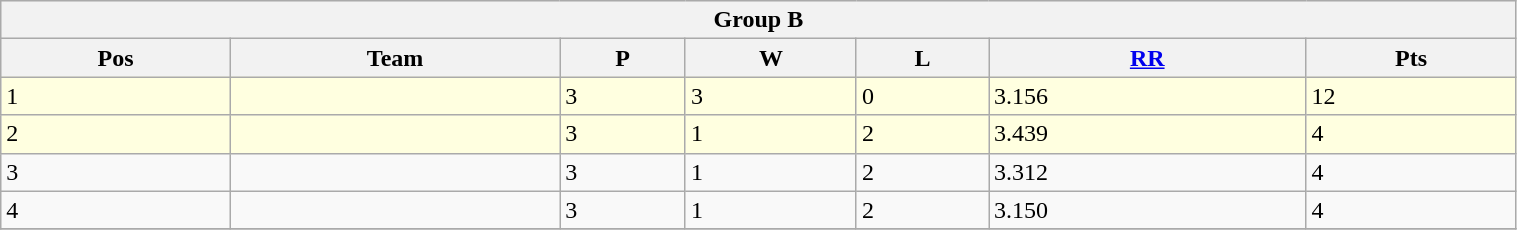<table class="wikitable" width="80%">
<tr bgcolor="#efefef">
<th colspan=7>Group B</th>
</tr>
<tr bgcolor="#efefef">
<th>Pos</th>
<th>Team</th>
<th>P</th>
<th>W</th>
<th>L</th>
<th><a href='#'>RR</a></th>
<th>Pts</th>
</tr>
<tr bgcolor="#ffffe0">
<td>1</td>
<td></td>
<td>3</td>
<td>3</td>
<td>0</td>
<td>3.156</td>
<td>12</td>
</tr>
<tr bgcolor="#ffffe0">
<td>2</td>
<td></td>
<td>3</td>
<td>1</td>
<td>2</td>
<td>3.439</td>
<td>4</td>
</tr>
<tr>
<td>3</td>
<td></td>
<td>3</td>
<td>1</td>
<td>2</td>
<td>3.312</td>
<td>4</td>
</tr>
<tr>
<td>4</td>
<td></td>
<td>3</td>
<td>1</td>
<td>2</td>
<td>3.150</td>
<td>4</td>
</tr>
<tr>
</tr>
</table>
